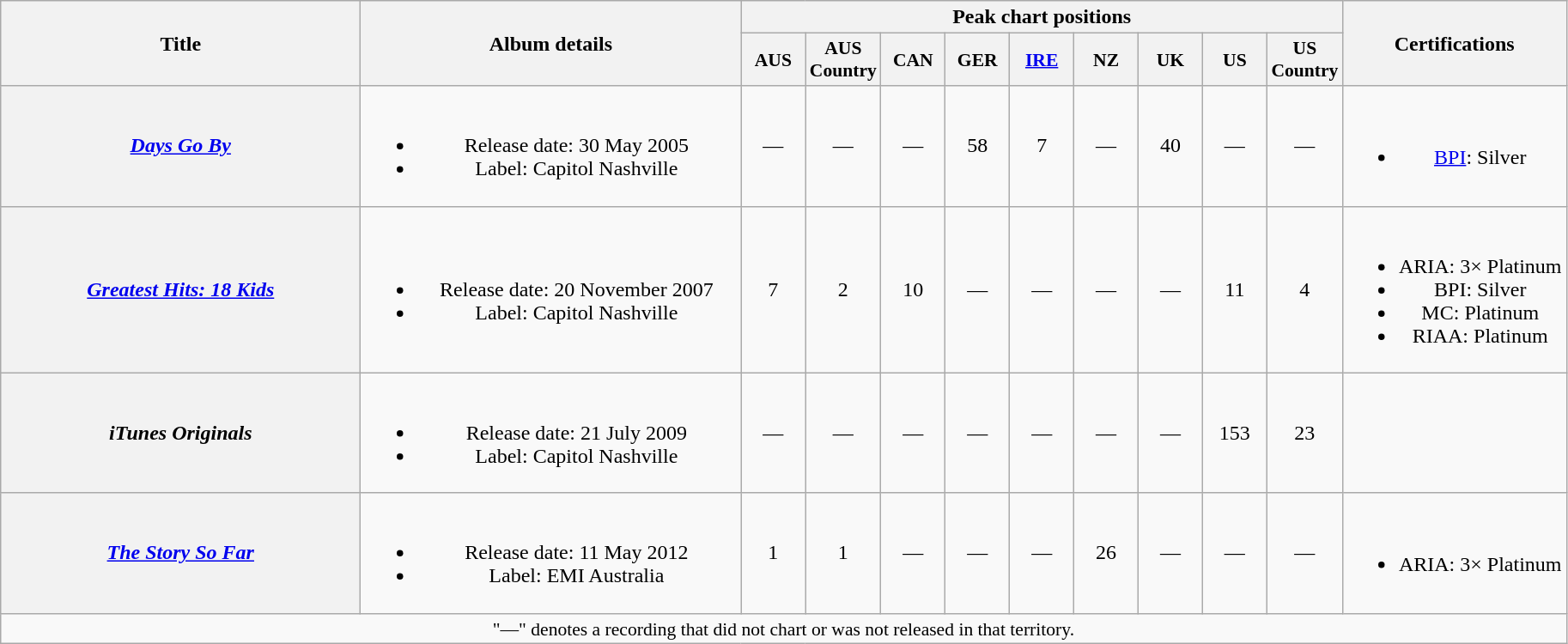<table class="wikitable plainrowheaders" style="text-align:center;" border="1">
<tr>
<th scope="col" rowspan="2" style="width:17em;">Title</th>
<th scope="col" rowspan="2" style="width:18em;">Album details</th>
<th scope="col" colspan="9">Peak chart positions</th>
<th scope="col" rowspan="2">Certifications</th>
</tr>
<tr>
<th scope="col" style="width:3em;font-size:90%;">AUS<br></th>
<th scope="col" style="width:3em;font-size:90%;">AUS Country</th>
<th scope="col" style="width:3em;font-size:90%;">CAN<br></th>
<th scope="col" style="width:3em;font-size:90%;">GER<br></th>
<th scope="col" style="width:3em;font-size:90%;"><a href='#'>IRE</a><br></th>
<th scope="col" style="width:3em;font-size:90%;">NZ<br></th>
<th scope="col" style="width:3em;font-size:90%;">UK<br></th>
<th scope="col" style="width:3em;font-size:90%;">US<br></th>
<th scope="col" style="width:3em;font-size:90%;">US Country<br></th>
</tr>
<tr>
<th scope="row"><em><a href='#'>Days Go By</a></em></th>
<td><br><ul><li>Release date: 30 May 2005</li><li>Label: Capitol Nashville</li></ul></td>
<td>—</td>
<td>—</td>
<td>—</td>
<td>58</td>
<td>7</td>
<td>—</td>
<td>40</td>
<td>—</td>
<td>—</td>
<td><br><ul><li><a href='#'>BPI</a>: Silver</li></ul></td>
</tr>
<tr>
<th scope="row"><em><a href='#'>Greatest Hits: 18 Kids</a></em></th>
<td><br><ul><li>Release date: 20 November 2007</li><li>Label: Capitol Nashville</li></ul></td>
<td>7</td>
<td>2</td>
<td>10</td>
<td>—</td>
<td>—</td>
<td>—</td>
<td>—</td>
<td>11</td>
<td>4</td>
<td><br><ul><li>ARIA: 3× Platinum</li><li>BPI: Silver</li><li>MC: Platinum</li><li>RIAA: Platinum</li></ul></td>
</tr>
<tr>
<th scope="row"><em>iTunes Originals</em></th>
<td><br><ul><li>Release date: 21 July 2009</li><li>Label: Capitol Nashville</li></ul></td>
<td>—</td>
<td>—</td>
<td>—</td>
<td>—</td>
<td>—</td>
<td>—</td>
<td>—</td>
<td>153</td>
<td>23</td>
<td></td>
</tr>
<tr>
<th scope="row"><em><a href='#'>The Story So Far</a></em></th>
<td><br><ul><li>Release date: 11 May 2012</li><li>Label: EMI Australia</li></ul></td>
<td>1</td>
<td>1</td>
<td>—</td>
<td>—</td>
<td>—</td>
<td>26</td>
<td>—</td>
<td>—</td>
<td>—</td>
<td><br><ul><li>ARIA: 3× Platinum</li></ul></td>
</tr>
<tr>
<td colspan="12" style="font-size:90%">"—" denotes a recording that did not chart or was not released in that territory.</td>
</tr>
</table>
